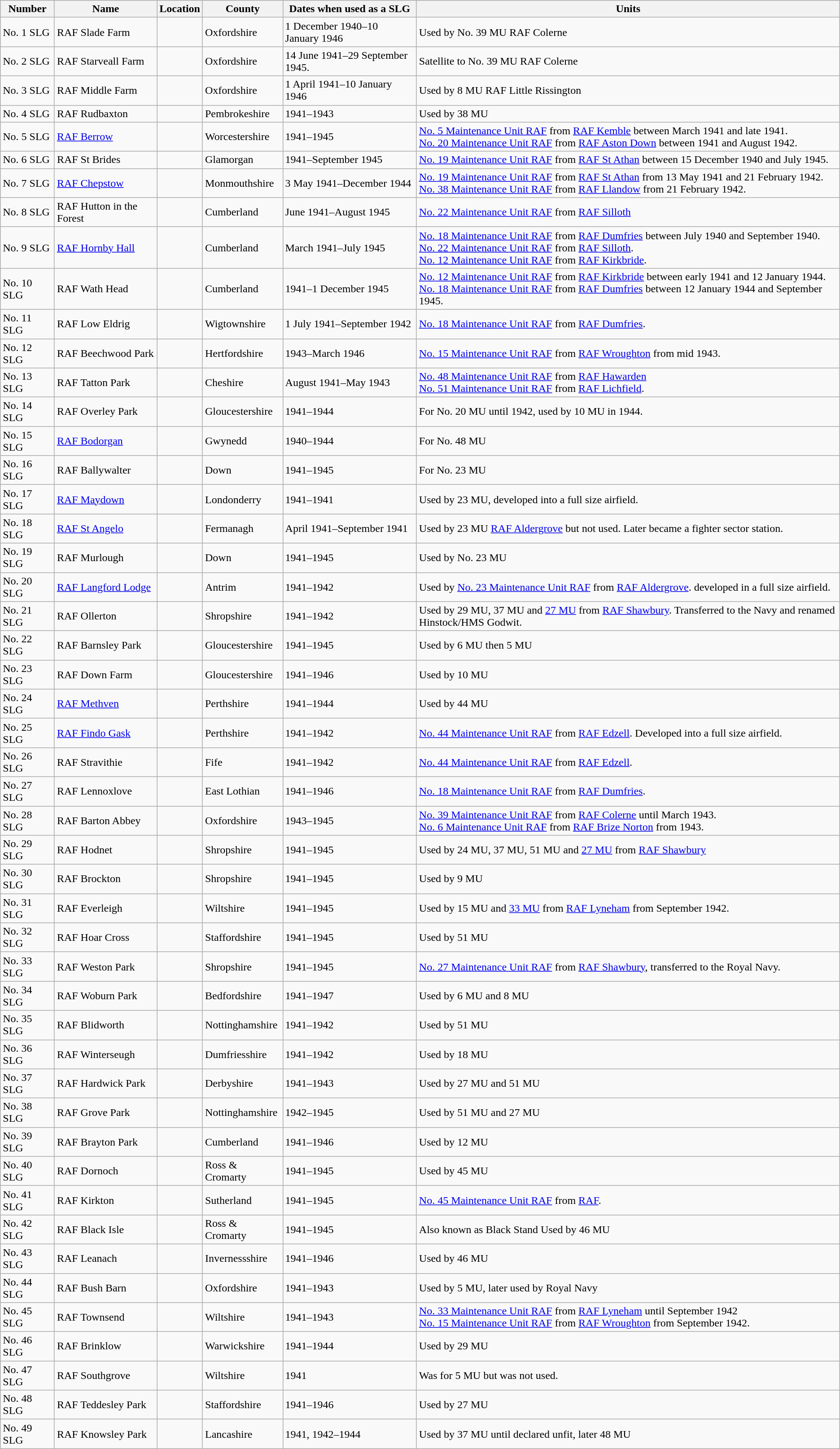<table class="wikitable sortable">
<tr>
<th>Number</th>
<th>Name</th>
<th>Location</th>
<th>County</th>
<th>Dates when used as a SLG</th>
<th>Units</th>
</tr>
<tr>
<td>No. 1 SLG</td>
<td>RAF Slade Farm</td>
<td></td>
<td>Oxfordshire</td>
<td>1 December 1940–10 January 1946</td>
<td>Used by No. 39 MU RAF Colerne</td>
</tr>
<tr>
<td>No. 2 SLG</td>
<td>RAF Starveall Farm</td>
<td></td>
<td>Oxfordshire</td>
<td>14 June 1941–29 September 1945.</td>
<td>Satellite to No. 39 MU RAF Colerne</td>
</tr>
<tr>
<td>No. 3 SLG</td>
<td>RAF Middle Farm</td>
<td></td>
<td>Oxfordshire</td>
<td>1 April 1941–10 January 1946</td>
<td>Used by 8 MU RAF Little Rissington</td>
</tr>
<tr>
<td>No. 4 SLG</td>
<td>RAF Rudbaxton</td>
<td></td>
<td>Pembrokeshire</td>
<td>1941–1943</td>
<td>Used by 38 MU</td>
</tr>
<tr>
<td>No. 5 SLG</td>
<td><a href='#'>RAF Berrow</a></td>
<td></td>
<td>Worcestershire</td>
<td>1941–1945</td>
<td><a href='#'>No. 5 Maintenance Unit RAF</a> from <a href='#'>RAF Kemble</a> between March 1941 and late 1941.<br> <a href='#'>No. 20 Maintenance Unit RAF</a> from <a href='#'>RAF Aston Down</a> between 1941 and August 1942.</td>
</tr>
<tr>
<td>No. 6 SLG</td>
<td>RAF St Brides</td>
<td></td>
<td>Glamorgan</td>
<td>1941–September 1945</td>
<td><a href='#'>No. 19 Maintenance Unit RAF</a> from <a href='#'>RAF St Athan</a> between 15 December 1940 and July 1945.</td>
</tr>
<tr>
<td>No. 7 SLG</td>
<td><a href='#'>RAF Chepstow</a></td>
<td></td>
<td>Monmouthshire</td>
<td>3 May 1941–December 1944</td>
<td><a href='#'>No. 19 Maintenance Unit RAF</a> from <a href='#'>RAF St Athan</a> from 13 May 1941 and 21 February 1942.<br><a href='#'>No. 38 Maintenance Unit RAF</a> from <a href='#'>RAF Llandow</a> from 21 February 1942.</td>
</tr>
<tr>
<td>No. 8 SLG</td>
<td>RAF Hutton in the Forest</td>
<td></td>
<td>Cumberland</td>
<td>June 1941–August 1945</td>
<td><a href='#'>No. 22 Maintenance Unit RAF</a> from <a href='#'>RAF Silloth</a></td>
</tr>
<tr>
<td>No. 9 SLG</td>
<td><a href='#'>RAF Hornby Hall</a></td>
<td></td>
<td>Cumberland</td>
<td>March 1941–July 1945</td>
<td><a href='#'>No. 18 Maintenance Unit RAF</a> from <a href='#'>RAF Dumfries</a> between July 1940 and September 1940.<br><a href='#'>No. 22 Maintenance Unit RAF</a> from <a href='#'>RAF Silloth</a>.<br><a href='#'>No. 12 Maintenance Unit RAF</a> from <a href='#'>RAF Kirkbride</a>.</td>
</tr>
<tr>
<td>No. 10 SLG</td>
<td>RAF Wath Head</td>
<td></td>
<td>Cumberland</td>
<td>1941–1 December 1945</td>
<td><a href='#'>No. 12 Maintenance Unit RAF</a> from <a href='#'>RAF Kirkbride</a> between early 1941 and 12 January 1944.<br><a href='#'>No. 18 Maintenance Unit RAF</a> from <a href='#'>RAF Dumfries</a> between 12 January 1944 and September 1945.</td>
</tr>
<tr>
<td>No. 11 SLG</td>
<td>RAF Low Eldrig</td>
<td></td>
<td>Wigtownshire</td>
<td>1 July 1941–September 1942</td>
<td><a href='#'>No. 18 Maintenance Unit RAF</a> from <a href='#'>RAF Dumfries</a>.</td>
</tr>
<tr>
<td>No. 12 SLG</td>
<td>RAF Beechwood Park</td>
<td></td>
<td>Hertfordshire</td>
<td>1943–March 1946</td>
<td><a href='#'>No. 15 Maintenance Unit RAF</a> from <a href='#'>RAF Wroughton</a> from mid 1943.</td>
</tr>
<tr>
<td>No. 13 SLG</td>
<td>RAF Tatton Park</td>
<td></td>
<td>Cheshire</td>
<td>August 1941–May 1943</td>
<td><a href='#'>No. 48 Maintenance Unit RAF</a> from <a href='#'>RAF Hawarden</a><br><a href='#'>No. 51 Maintenance Unit RAF</a> from <a href='#'>RAF Lichfield</a>.</td>
</tr>
<tr>
<td>No. 14 SLG</td>
<td>RAF Overley Park</td>
<td></td>
<td>Gloucestershire</td>
<td>1941–1944</td>
<td>For No. 20 MU until 1942, used by 10 MU in 1944.</td>
</tr>
<tr>
<td>No. 15 SLG</td>
<td><a href='#'>RAF Bodorgan</a></td>
<td></td>
<td>Gwynedd</td>
<td>1940–1944</td>
<td>For No. 48 MU</td>
</tr>
<tr>
<td>No. 16 SLG</td>
<td>RAF Ballywalter</td>
<td></td>
<td>Down</td>
<td>1941–1945</td>
<td>For No. 23 MU</td>
</tr>
<tr>
<td>No. 17 SLG</td>
<td><a href='#'>RAF Maydown</a></td>
<td></td>
<td>Londonderry</td>
<td>1941–1941</td>
<td>Used by 23 MU, developed into a full size airfield.</td>
</tr>
<tr>
<td>No. 18 SLG</td>
<td><a href='#'>RAF St Angelo</a></td>
<td></td>
<td>Fermanagh</td>
<td>April 1941–September 1941</td>
<td>Used by 23 MU <a href='#'>RAF Aldergrove</a> but not used. Later became a fighter sector station.</td>
</tr>
<tr>
<td>No. 19 SLG</td>
<td>RAF Murlough</td>
<td></td>
<td>Down</td>
<td>1941–1945</td>
<td>Used by No. 23 MU</td>
</tr>
<tr>
<td>No. 20 SLG</td>
<td><a href='#'>RAF Langford Lodge</a></td>
<td></td>
<td>Antrim</td>
<td>1941–1942</td>
<td>Used by <a href='#'>No. 23 Maintenance Unit RAF</a> from <a href='#'>RAF Aldergrove</a>. developed in a full size airfield.</td>
</tr>
<tr>
<td>No. 21 SLG</td>
<td>RAF Ollerton</td>
<td></td>
<td>Shropshire</td>
<td>1941–1942</td>
<td>Used by 29 MU, 37 MU and <a href='#'>27 MU</a> from <a href='#'>RAF Shawbury</a>. Transferred to the Navy and renamed Hinstock/HMS Godwit.</td>
</tr>
<tr>
<td>No. 22 SLG</td>
<td>RAF Barnsley Park</td>
<td></td>
<td>Gloucestershire</td>
<td>1941–1945</td>
<td>Used by 6 MU then 5 MU</td>
</tr>
<tr>
<td>No. 23 SLG</td>
<td>RAF Down Farm</td>
<td></td>
<td>Gloucestershire</td>
<td>1941–1946</td>
<td>Used by 10 MU</td>
</tr>
<tr>
<td>No. 24 SLG</td>
<td><a href='#'>RAF Methven</a></td>
<td></td>
<td>Perthshire</td>
<td>1941–1944</td>
<td>Used by 44 MU</td>
</tr>
<tr>
<td>No. 25 SLG</td>
<td><a href='#'>RAF Findo Gask</a></td>
<td></td>
<td>Perthshire</td>
<td>1941–1942</td>
<td><a href='#'>No. 44 Maintenance Unit RAF</a> from <a href='#'>RAF Edzell</a>. Developed into a full size airfield.</td>
</tr>
<tr>
<td>No. 26 SLG</td>
<td>RAF Stravithie</td>
<td></td>
<td>Fife</td>
<td>1941–1942</td>
<td><a href='#'>No. 44 Maintenance Unit RAF</a> from <a href='#'>RAF Edzell</a>.</td>
</tr>
<tr>
<td>No. 27 SLG</td>
<td>RAF Lennoxlove</td>
<td></td>
<td>East Lothian</td>
<td>1941–1946</td>
<td><a href='#'>No. 18 Maintenance Unit RAF</a> from <a href='#'>RAF Dumfries</a>.</td>
</tr>
<tr>
<td>No. 28 SLG</td>
<td>RAF Barton Abbey</td>
<td></td>
<td>Oxfordshire</td>
<td>1943–1945</td>
<td><a href='#'>No. 39 Maintenance Unit RAF</a> from <a href='#'>RAF Colerne</a> until March 1943.<br><a href='#'>No. 6 Maintenance Unit RAF</a> from <a href='#'>RAF Brize Norton</a> from 1943.</td>
</tr>
<tr>
<td>No. 29 SLG</td>
<td>RAF Hodnet</td>
<td></td>
<td>Shropshire</td>
<td>1941–1945</td>
<td>Used by 24 MU, 37 MU, 51 MU and <a href='#'>27 MU</a> from <a href='#'>RAF Shawbury</a></td>
</tr>
<tr>
<td>No. 30 SLG</td>
<td>RAF Brockton</td>
<td></td>
<td>Shropshire</td>
<td>1941–1945</td>
<td>Used by 9 MU</td>
</tr>
<tr>
<td>No. 31 SLG</td>
<td>RAF Everleigh</td>
<td></td>
<td>Wiltshire</td>
<td>1941–1945</td>
<td>Used by 15 MU and <a href='#'>33 MU</a> from <a href='#'>RAF Lyneham</a> from September 1942.</td>
</tr>
<tr>
<td>No. 32 SLG</td>
<td>RAF Hoar Cross</td>
<td></td>
<td>Staffordshire</td>
<td>1941–1945</td>
<td>Used by 51 MU</td>
</tr>
<tr>
<td>No. 33 SLG</td>
<td>RAF Weston Park</td>
<td></td>
<td>Shropshire</td>
<td>1941–1945</td>
<td><a href='#'>No. 27 Maintenance Unit RAF</a> from <a href='#'>RAF Shawbury</a>, transferred to the Royal Navy.</td>
</tr>
<tr>
<td>No. 34 SLG</td>
<td>RAF Woburn Park</td>
<td></td>
<td>Bedfordshire</td>
<td>1941–1947</td>
<td>Used by 6 MU and 8 MU</td>
</tr>
<tr>
<td>No. 35 SLG</td>
<td>RAF Blidworth</td>
<td></td>
<td>Nottinghamshire</td>
<td>1941–1942</td>
<td>Used by 51 MU</td>
</tr>
<tr>
<td>No. 36 SLG</td>
<td>RAF Winterseugh</td>
<td></td>
<td>Dumfriesshire</td>
<td>1941–1942</td>
<td>Used by 18 MU</td>
</tr>
<tr>
<td>No. 37 SLG</td>
<td>RAF Hardwick Park</td>
<td></td>
<td>Derbyshire</td>
<td>1941–1943</td>
<td>Used by 27 MU and 51 MU</td>
</tr>
<tr>
<td>No. 38 SLG</td>
<td>RAF Grove Park</td>
<td></td>
<td>Nottinghamshire</td>
<td>1942–1945</td>
<td>Used by 51 MU and 27 MU</td>
</tr>
<tr>
<td>No. 39 SLG</td>
<td>RAF Brayton Park</td>
<td></td>
<td>Cumberland</td>
<td>1941–1946</td>
<td>Used by 12 MU</td>
</tr>
<tr>
<td>No. 40 SLG</td>
<td>RAF Dornoch</td>
<td></td>
<td>Ross & Cromarty</td>
<td>1941–1945</td>
<td>Used by 45 MU</td>
</tr>
<tr>
<td>No. 41 SLG</td>
<td>RAF Kirkton</td>
<td></td>
<td>Sutherland</td>
<td>1941–1945</td>
<td><a href='#'>No. 45 Maintenance Unit RAF</a> from <a href='#'>RAF</a>.</td>
</tr>
<tr>
<td>No. 42 SLG</td>
<td>RAF Black Isle</td>
<td></td>
<td>Ross & Cromarty</td>
<td>1941–1945</td>
<td>Also known as Black Stand  Used by 46 MU</td>
</tr>
<tr>
<td>No. 43 SLG</td>
<td>RAF Leanach</td>
<td></td>
<td>Invernessshire</td>
<td>1941–1946</td>
<td>Used by 46 MU</td>
</tr>
<tr>
<td>No. 44 SLG</td>
<td>RAF Bush Barn</td>
<td></td>
<td>Oxfordshire</td>
<td>1941–1943</td>
<td>Used by 5 MU, later used by Royal Navy</td>
</tr>
<tr>
<td>No. 45 SLG</td>
<td>RAF Townsend</td>
<td></td>
<td>Wiltshire</td>
<td>1941–1943</td>
<td><a href='#'>No. 33 Maintenance Unit RAF</a> from <a href='#'>RAF Lyneham</a> until September 1942<br><a href='#'>No. 15 Maintenance Unit RAF</a> from <a href='#'>RAF Wroughton</a> from September 1942.</td>
</tr>
<tr>
<td>No. 46 SLG</td>
<td>RAF Brinklow</td>
<td></td>
<td>Warwickshire</td>
<td>1941–1944</td>
<td>Used by 29 MU</td>
</tr>
<tr>
<td>No. 47 SLG</td>
<td>RAF Southgrove</td>
<td></td>
<td>Wiltshire</td>
<td>1941</td>
<td>Was for 5 MU but was not used.</td>
</tr>
<tr>
<td>No. 48 SLG</td>
<td>RAF Teddesley Park</td>
<td></td>
<td>Staffordshire</td>
<td>1941–1946</td>
<td>Used by 27 MU</td>
</tr>
<tr>
<td>No. 49 SLG</td>
<td>RAF Knowsley Park</td>
<td></td>
<td>Lancashire</td>
<td>1941, 1942–1944</td>
<td>Used by 37 MU until declared unfit, later 48 MU</td>
</tr>
</table>
